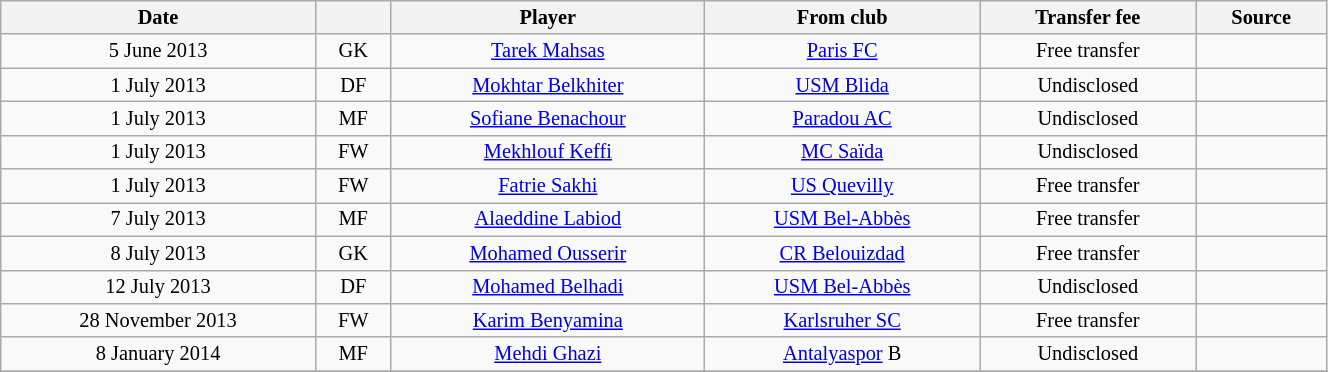<table class="wikitable sortable" style="width:70%; text-align:center; font-size:85%; text-align:centre;">
<tr>
<th>Date</th>
<th></th>
<th>Player</th>
<th>From club</th>
<th>Transfer fee</th>
<th>Source</th>
</tr>
<tr>
<td>5 June 2013</td>
<td>GK</td>
<td> <a href='#'>Tarek Mahsas</a></td>
<td> <a href='#'>Paris FC</a></td>
<td>Free transfer</td>
<td></td>
</tr>
<tr>
<td>1 July 2013</td>
<td>DF</td>
<td> <a href='#'>Mokhtar Belkhiter</a></td>
<td><a href='#'>USM Blida</a></td>
<td>Undisclosed</td>
<td></td>
</tr>
<tr>
<td>1 July 2013</td>
<td>MF</td>
<td> <a href='#'>Sofiane Benachour</a></td>
<td><a href='#'>Paradou AC</a></td>
<td>Undisclosed</td>
<td></td>
</tr>
<tr>
<td>1 July 2013</td>
<td>FW</td>
<td> <a href='#'>Mekhlouf Keffi</a></td>
<td><a href='#'>MC Saïda</a></td>
<td>Undisclosed</td>
<td></td>
</tr>
<tr>
<td>1 July 2013</td>
<td>FW</td>
<td> <a href='#'>Fatrie Sakhi</a></td>
<td> <a href='#'>US Quevilly</a></td>
<td>Free transfer</td>
<td></td>
</tr>
<tr>
<td>7 July 2013</td>
<td>MF</td>
<td> <a href='#'>Alaeddine Labiod</a></td>
<td><a href='#'>USM Bel-Abbès</a></td>
<td>Free transfer</td>
<td></td>
</tr>
<tr>
<td>8 July 2013</td>
<td>GK</td>
<td> <a href='#'>Mohamed Ousserir</a></td>
<td><a href='#'>CR Belouizdad</a></td>
<td>Free transfer</td>
<td></td>
</tr>
<tr>
<td>12 July 2013</td>
<td>DF</td>
<td> <a href='#'>Mohamed Belhadi</a></td>
<td><a href='#'>USM Bel-Abbès</a></td>
<td>Undisclosed</td>
<td></td>
</tr>
<tr>
<td>28 November 2013</td>
<td>FW</td>
<td> <a href='#'>Karim Benyamina</a></td>
<td> <a href='#'>Karlsruher SC</a></td>
<td>Free transfer</td>
<td></td>
</tr>
<tr>
<td>8 January 2014</td>
<td>MF</td>
<td> <a href='#'>Mehdi Ghazi</a></td>
<td> <a href='#'>Antalyaspor</a> B</td>
<td>Undisclosed</td>
<td></td>
</tr>
<tr>
</tr>
</table>
